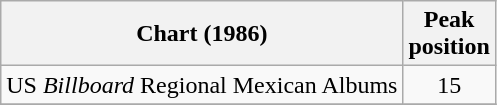<table class="wikitable">
<tr>
<th align="left">Chart (1986)</th>
<th align="left">Peak<br>position</th>
</tr>
<tr>
<td align="left">US <em>Billboard</em> Regional Mexican Albums</td>
<td align="center">15</td>
</tr>
<tr>
</tr>
</table>
